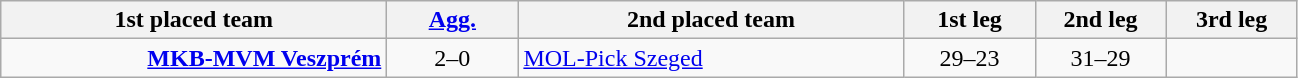<table class=wikitable style="text-align:center">
<tr>
<th width=250>1st placed team</th>
<th width=80><a href='#'>Agg.</a></th>
<th width=250>2nd placed team</th>
<th width=80>1st leg</th>
<th width=80>2nd leg</th>
<th width=80>3rd leg</th>
</tr>
<tr>
<td align=right> <strong><a href='#'>MKB-MVM Veszprém</a></strong></td>
<td>2–0</td>
<td align=left> <a href='#'>MOL-Pick Szeged</a></td>
<td>29–23</td>
<td>31–29</td>
</tr>
</table>
